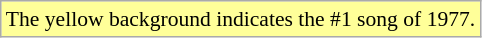<table class="wikitable" style="font-size:90%;">
<tr>
<td style="background-color:#FFFF99">The yellow background indicates the #1 song of 1977.</td>
</tr>
</table>
